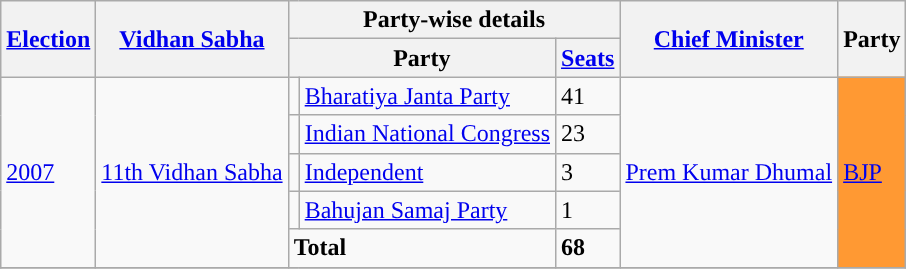<table class="wikitable sortable">
<tr>
<th rowspan="2"><a href='#'>Election</a></th>
<th rowspan="2"><a href='#'>Vidhan Sabha</a></th>
<th colspan="3">Party-wise details</th>
<th rowspan="2"><a href='#'>Chief Minister</a></th>
<th rowspan="2">Party</th>
</tr>
<tr>
<th colspan="2">Party</th>
<th><a href='#'>Seats</a></th>
</tr>
<tr>
<td rowspan="5"><a href='#'>2007</a></td>
<td rowspan="5"><a href='#'>11th Vidhan Sabha</a></td>
<td style="background-color: "></td>
<td><a href='#'>Bharatiya Janta Party</a></td>
<td>41</td>
<td rowspan="5"><a href='#'>Prem Kumar Dhumal</a></td>
<td rowspan="5"; bgcolor=#FF9933><a href='#'>BJP</a></td>
</tr>
<tr>
<td style="background-color: "></td>
<td><a href='#'>Indian National Congress</a></td>
<td>23</td>
</tr>
<tr>
<td style="background-color: "></td>
<td><a href='#'>Independent</a></td>
<td>3</td>
</tr>
<tr>
<td style="background-color: "></td>
<td><a href='#'>Bahujan Samaj Party</a></td>
<td>1</td>
</tr>
<tr>
<td colspan="2"><strong>Total</strong></td>
<td><strong>68</strong></td>
</tr>
<tr>
</tr>
</table>
